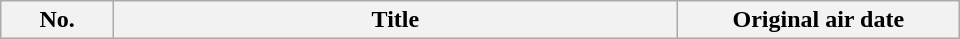<table class="wikitable plainrowheaders" style="width:40em">
<tr>
<th width="10%">No.</th>
<th width="50%">Title</th>
<th width="25%">Original air date<br>





















</th>
</tr>
</table>
